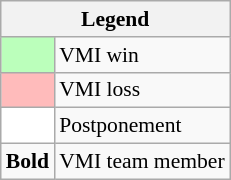<table class="wikitable" style="font-size:90%">
<tr>
<th colspan="2">Legend</th>
</tr>
<tr>
<td style="background:#bfb;"> </td>
<td>VMI win</td>
</tr>
<tr>
<td style="background:#fbb;"> </td>
<td>VMI loss</td>
</tr>
<tr>
<td style="background:#fff;"> </td>
<td>Postponement</td>
</tr>
<tr>
<td><strong>Bold</strong></td>
<td>VMI team member</td>
</tr>
</table>
